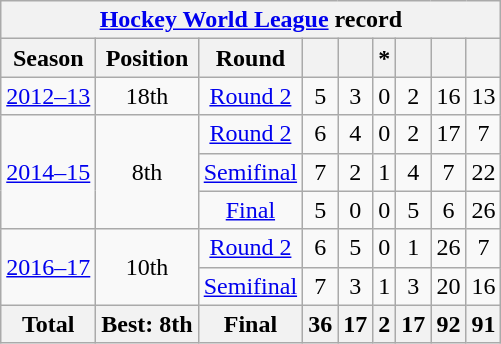<table class="wikitable" style="text-align: center;">
<tr>
<th colspan=9><a href='#'>Hockey World League</a> record</th>
</tr>
<tr>
<th>Season</th>
<th>Position</th>
<th>Round</th>
<th></th>
<th></th>
<th>*</th>
<th></th>
<th></th>
<th></th>
</tr>
<tr>
<td><a href='#'>2012–13</a></td>
<td>18th</td>
<td><a href='#'>Round 2</a></td>
<td>5</td>
<td>3</td>
<td>0</td>
<td>2</td>
<td>16</td>
<td>13</td>
</tr>
<tr>
<td rowspan=3><a href='#'>2014–15</a></td>
<td rowspan=3>8th</td>
<td><a href='#'>Round 2</a></td>
<td>6</td>
<td>4</td>
<td>0</td>
<td>2</td>
<td>17</td>
<td>7</td>
</tr>
<tr>
<td><a href='#'>Semifinal</a></td>
<td>7</td>
<td>2</td>
<td>1</td>
<td>4</td>
<td>7</td>
<td>22</td>
</tr>
<tr>
<td><a href='#'>Final</a></td>
<td>5</td>
<td>0</td>
<td>0</td>
<td>5</td>
<td>6</td>
<td>26</td>
</tr>
<tr>
<td rowspan=2><a href='#'>2016–17</a></td>
<td rowspan=2>10th</td>
<td><a href='#'>Round 2</a></td>
<td>6</td>
<td>5</td>
<td>0</td>
<td>1</td>
<td>26</td>
<td>7</td>
</tr>
<tr>
<td><a href='#'>Semifinal</a></td>
<td>7</td>
<td>3</td>
<td>1</td>
<td>3</td>
<td>20</td>
<td>16</td>
</tr>
<tr>
<th>Total</th>
<th>Best: 8th</th>
<th>Final</th>
<th>36</th>
<th>17</th>
<th>2</th>
<th>17</th>
<th>92</th>
<th>91</th>
</tr>
</table>
